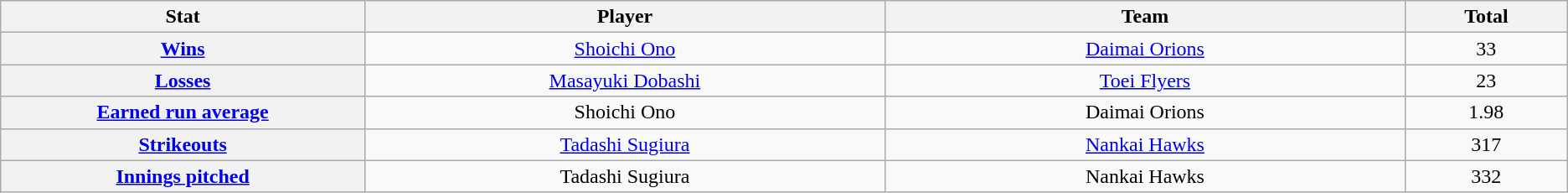<table class="wikitable" style="text-align:center;">
<tr>
<th scope="col" width="7%">Stat</th>
<th scope="col" width="10%">Player</th>
<th scope="col" width="10%">Team</th>
<th scope="col" width="3%">Total</th>
</tr>
<tr>
<th scope="row" style="text-align:center;"><a href='#'>Wins</a></th>
<td><a href='#'>Shoichi Ono</a></td>
<td><a href='#'>Daimai Orions</a></td>
<td>33</td>
</tr>
<tr>
<th scope="row" style="text-align:center;"><a href='#'>Losses</a></th>
<td><a href='#'>Masayuki Dobashi</a></td>
<td><a href='#'>Toei Flyers</a></td>
<td>23</td>
</tr>
<tr>
<th scope="row" style="text-align:center;"><a href='#'>Earned run average</a></th>
<td>Shoichi Ono</td>
<td>Daimai Orions</td>
<td>1.98</td>
</tr>
<tr>
<th scope="row" style="text-align:center;"><a href='#'>Strikeouts</a></th>
<td><a href='#'>Tadashi Sugiura</a></td>
<td><a href='#'>Nankai Hawks</a></td>
<td>317</td>
</tr>
<tr>
<th scope="row" style="text-align:center;"><a href='#'>Innings pitched</a></th>
<td>Tadashi Sugiura</td>
<td>Nankai Hawks</td>
<td>332</td>
</tr>
</table>
